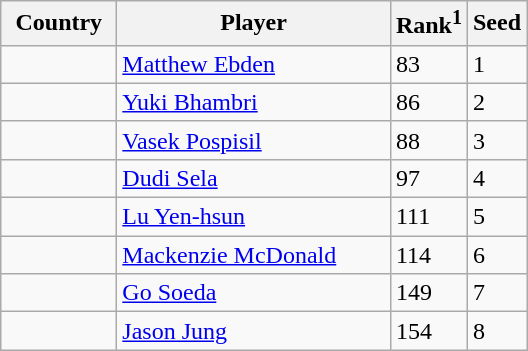<table class="sortable wikitable">
<tr>
<th width="70">Country</th>
<th width="175">Player</th>
<th>Rank<sup>1</sup></th>
<th>Seed</th>
</tr>
<tr>
<td></td>
<td><a href='#'>Matthew Ebden</a></td>
<td>83</td>
<td>1</td>
</tr>
<tr>
<td></td>
<td><a href='#'>Yuki Bhambri</a></td>
<td>86</td>
<td>2</td>
</tr>
<tr>
<td></td>
<td><a href='#'>Vasek Pospisil</a></td>
<td>88</td>
<td>3</td>
</tr>
<tr>
<td></td>
<td><a href='#'>Dudi Sela</a></td>
<td>97</td>
<td>4</td>
</tr>
<tr>
<td></td>
<td><a href='#'>Lu Yen-hsun</a></td>
<td>111</td>
<td>5</td>
</tr>
<tr>
<td></td>
<td><a href='#'>Mackenzie McDonald</a></td>
<td>114</td>
<td>6</td>
</tr>
<tr>
<td></td>
<td><a href='#'>Go Soeda</a></td>
<td>149</td>
<td>7</td>
</tr>
<tr>
<td></td>
<td><a href='#'>Jason Jung</a></td>
<td>154</td>
<td>8</td>
</tr>
</table>
